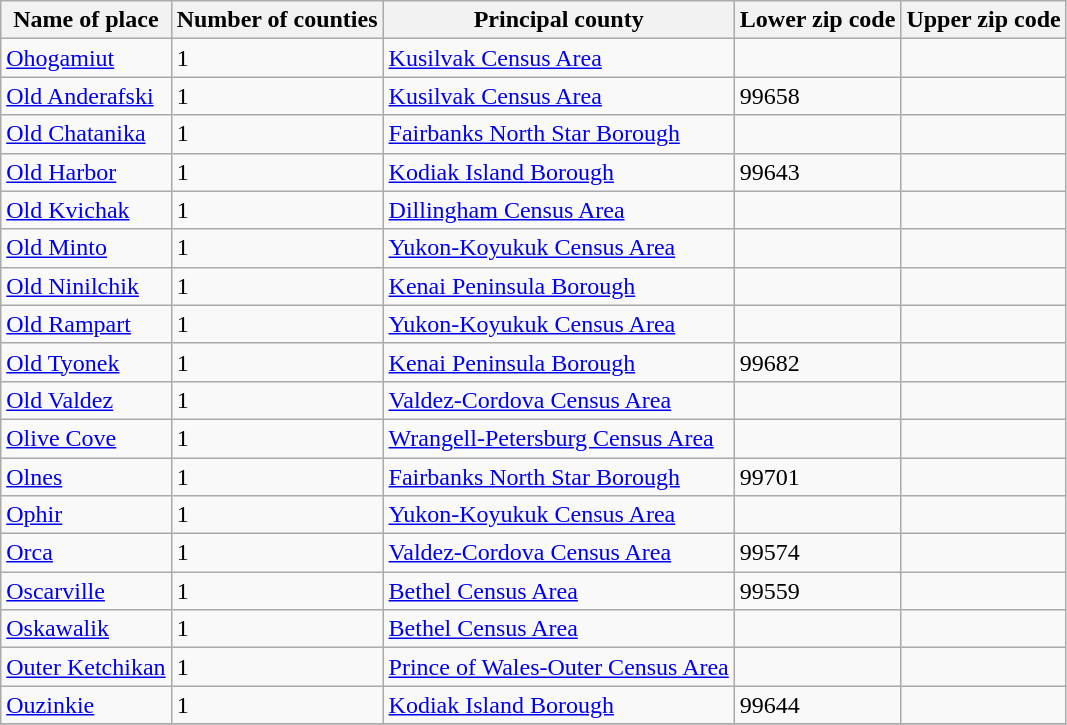<table class="wikitable">
<tr>
<th>Name of place</th>
<th>Number of counties</th>
<th>Principal county</th>
<th>Lower zip code</th>
<th>Upper zip code</th>
</tr>
<tr --->
<td><a href='#'>Ohogamiut</a></td>
<td>1</td>
<td><a href='#'>Kusilvak Census Area</a></td>
<td> </td>
<td> </td>
</tr>
<tr --->
<td><a href='#'>Old Anderafski</a></td>
<td>1</td>
<td><a href='#'>Kusilvak Census Area</a></td>
<td>99658</td>
<td> </td>
</tr>
<tr --->
<td><a href='#'>Old Chatanika</a></td>
<td>1</td>
<td><a href='#'>Fairbanks North Star Borough</a></td>
<td> </td>
<td> </td>
</tr>
<tr --->
<td><a href='#'>Old Harbor</a></td>
<td>1</td>
<td><a href='#'>Kodiak Island Borough</a></td>
<td>99643</td>
<td> </td>
</tr>
<tr --->
<td><a href='#'>Old Kvichak</a></td>
<td>1</td>
<td><a href='#'>Dillingham Census Area</a></td>
<td> </td>
<td> </td>
</tr>
<tr --->
<td><a href='#'>Old Minto</a></td>
<td>1</td>
<td><a href='#'>Yukon-Koyukuk Census Area</a></td>
<td> </td>
<td> </td>
</tr>
<tr --->
<td><a href='#'>Old Ninilchik</a></td>
<td>1</td>
<td><a href='#'>Kenai Peninsula Borough</a></td>
<td> </td>
<td> </td>
</tr>
<tr --->
<td><a href='#'>Old Rampart</a></td>
<td>1</td>
<td><a href='#'>Yukon-Koyukuk Census Area</a></td>
<td> </td>
<td> </td>
</tr>
<tr --->
<td><a href='#'>Old Tyonek</a></td>
<td>1</td>
<td><a href='#'>Kenai Peninsula Borough</a></td>
<td>99682</td>
<td> </td>
</tr>
<tr --->
<td><a href='#'>Old Valdez</a></td>
<td>1</td>
<td><a href='#'>Valdez-Cordova Census Area</a></td>
<td> </td>
<td> </td>
</tr>
<tr --->
<td><a href='#'>Olive Cove</a></td>
<td>1</td>
<td><a href='#'>Wrangell-Petersburg Census Area</a></td>
<td> </td>
<td> </td>
</tr>
<tr --->
<td><a href='#'>Olnes</a></td>
<td>1</td>
<td><a href='#'>Fairbanks North Star Borough</a></td>
<td>99701</td>
<td> </td>
</tr>
<tr --->
<td><a href='#'>Ophir</a></td>
<td>1</td>
<td><a href='#'>Yukon-Koyukuk Census Area</a></td>
<td> </td>
<td> </td>
</tr>
<tr --->
<td><a href='#'>Orca</a></td>
<td>1</td>
<td><a href='#'>Valdez-Cordova Census Area</a></td>
<td>99574</td>
<td> </td>
</tr>
<tr --->
<td><a href='#'>Oscarville</a></td>
<td>1</td>
<td><a href='#'>Bethel Census Area</a></td>
<td>99559</td>
<td> </td>
</tr>
<tr --->
<td><a href='#'>Oskawalik</a></td>
<td>1</td>
<td><a href='#'>Bethel Census Area</a></td>
<td> </td>
<td> </td>
</tr>
<tr --->
<td><a href='#'>Outer Ketchikan</a></td>
<td>1</td>
<td><a href='#'>Prince of Wales-Outer Census Area</a></td>
<td> </td>
<td> </td>
</tr>
<tr --->
<td><a href='#'>Ouzinkie</a></td>
<td>1</td>
<td><a href='#'>Kodiak Island Borough</a></td>
<td>99644</td>
<td> </td>
</tr>
<tr --->
</tr>
</table>
